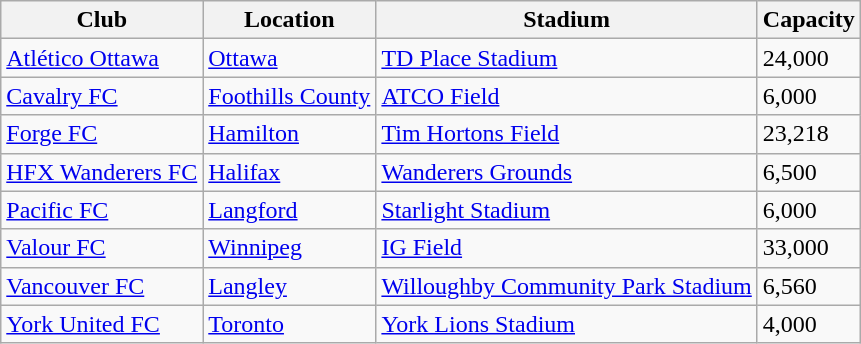<table class="wikitable sortable" style="text-align:left">
<tr>
<th>Club</th>
<th>Location</th>
<th>Stadium</th>
<th>Capacity</th>
</tr>
<tr>
<td><a href='#'>Atlético Ottawa</a></td>
<td><a href='#'>Ottawa</a></td>
<td><a href='#'>TD Place Stadium</a></td>
<td>24,000</td>
</tr>
<tr>
<td><a href='#'>Cavalry FC</a></td>
<td><a href='#'>Foothills County</a></td>
<td><a href='#'>ATCO Field</a></td>
<td>6,000</td>
</tr>
<tr>
<td><a href='#'>Forge FC</a></td>
<td><a href='#'>Hamilton</a></td>
<td><a href='#'>Tim Hortons Field</a></td>
<td>23,218</td>
</tr>
<tr>
<td><a href='#'>HFX Wanderers FC</a></td>
<td><a href='#'>Halifax</a></td>
<td><a href='#'>Wanderers Grounds</a></td>
<td>6,500</td>
</tr>
<tr>
<td><a href='#'>Pacific FC</a></td>
<td><a href='#'>Langford</a></td>
<td><a href='#'>Starlight Stadium</a></td>
<td>6,000</td>
</tr>
<tr>
<td><a href='#'>Valour FC</a></td>
<td><a href='#'>Winnipeg</a></td>
<td><a href='#'>IG Field</a></td>
<td>33,000</td>
</tr>
<tr>
<td><a href='#'>Vancouver FC</a></td>
<td><a href='#'>Langley</a></td>
<td><a href='#'>Willoughby Community Park Stadium</a></td>
<td>6,560</td>
</tr>
<tr>
<td><a href='#'>York United FC</a></td>
<td><a href='#'>Toronto</a></td>
<td><a href='#'>York Lions Stadium</a></td>
<td>4,000</td>
</tr>
</table>
